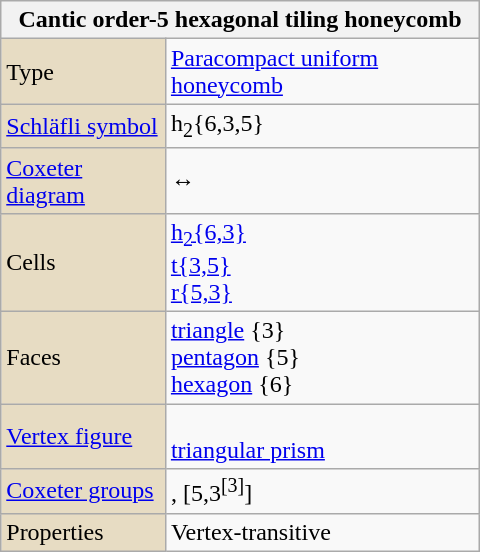<table class="wikitable" align="right" style="margin-left:10px" width="320">
<tr>
<th bgcolor=#e7dcc3 colspan=2>Cantic order-5 hexagonal tiling honeycomb</th>
</tr>
<tr>
<td bgcolor=#e7dcc3>Type</td>
<td><a href='#'>Paracompact uniform honeycomb</a></td>
</tr>
<tr>
<td bgcolor=#e7dcc3><a href='#'>Schläfli symbol</a></td>
<td>h<sub>2</sub>{6,3,5}</td>
</tr>
<tr>
<td bgcolor=#e7dcc3><a href='#'>Coxeter diagram</a></td>
<td> ↔ </td>
</tr>
<tr>
<td bgcolor=#e7dcc3>Cells</td>
<td><a href='#'>h<sub>2</sub>{6,3}</a> <br><a href='#'>t{3,5}</a> <br><a href='#'>r{5,3}</a> </td>
</tr>
<tr>
<td bgcolor=#e7dcc3>Faces</td>
<td><a href='#'>triangle</a> {3}<br><a href='#'>pentagon</a> {5}<br><a href='#'>hexagon</a> {6}</td>
</tr>
<tr>
<td bgcolor=#e7dcc3><a href='#'>Vertex figure</a></td>
<td><br><a href='#'>triangular prism</a></td>
</tr>
<tr>
<td bgcolor=#e7dcc3><a href='#'>Coxeter groups</a></td>
<td>, [5,3<sup>[3]</sup>]</td>
</tr>
<tr>
<td bgcolor=#e7dcc3>Properties</td>
<td>Vertex-transitive</td>
</tr>
</table>
